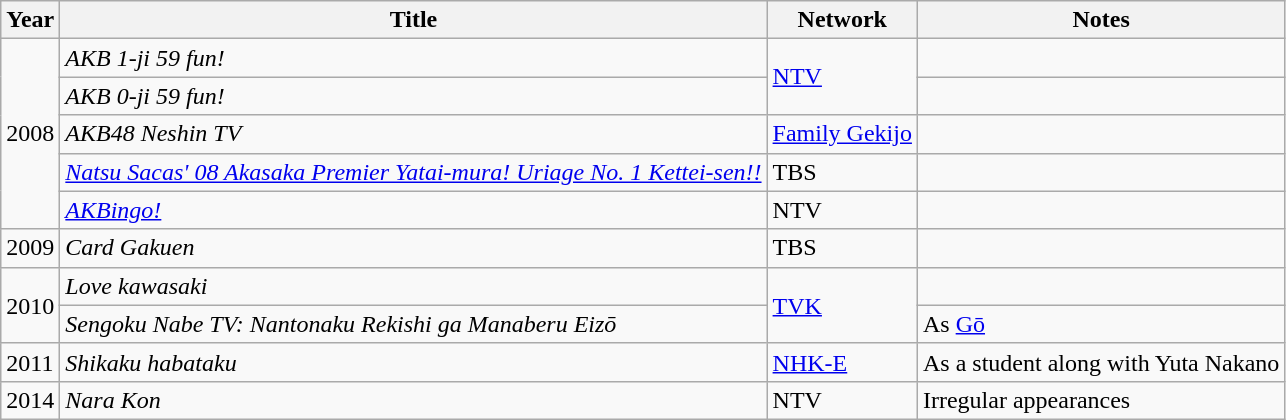<table class="wikitable">
<tr>
<th>Year</th>
<th>Title</th>
<th>Network</th>
<th>Notes</th>
</tr>
<tr>
<td rowspan="5">2008</td>
<td><em>AKB 1-ji 59 fun!</em></td>
<td rowspan="2"><a href='#'>NTV</a></td>
<td></td>
</tr>
<tr>
<td><em>AKB 0-ji 59 fun!</em></td>
<td></td>
</tr>
<tr>
<td><em>AKB48 Neshin TV</em></td>
<td><a href='#'>Family Gekijo</a></td>
<td></td>
</tr>
<tr>
<td><em><a href='#'>Natsu Sacas' 08 Akasaka Premier Yatai-mura! Uriage No. 1 Kettei-sen!!</a></em></td>
<td>TBS</td>
<td></td>
</tr>
<tr>
<td><em><a href='#'>AKBingo!</a></em></td>
<td>NTV</td>
<td></td>
</tr>
<tr>
<td>2009</td>
<td><em>Card Gakuen</em></td>
<td>TBS</td>
<td></td>
</tr>
<tr>
<td rowspan="2">2010</td>
<td><em>Love kawasaki</em></td>
<td rowspan="2"><a href='#'>TVK</a></td>
<td></td>
</tr>
<tr>
<td><em>Sengoku Nabe TV: Nantonaku Rekishi ga Manaberu Eizō</em></td>
<td>As <a href='#'>Gō</a></td>
</tr>
<tr>
<td>2011</td>
<td><em>Shikaku habataku</em></td>
<td><a href='#'>NHK-E</a></td>
<td>As a student along with Yuta Nakano</td>
</tr>
<tr>
<td>2014</td>
<td><em>Nara Kon</em></td>
<td>NTV</td>
<td>Irregular appearances</td>
</tr>
</table>
